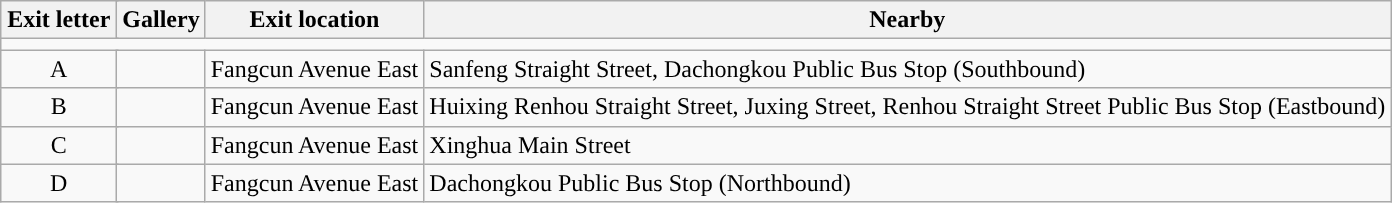<table class="wikitable">
<tr>
<th style="width:70px" colspan="3">Exit letter</th>
<th>Gallery</th>
<th>Exit location</th>
<th>Nearby</th>
</tr>
<tr style="background:#">
<td colspan = "6"></td>
</tr>
<tr>
<td align="center" colspan="3">A</td>
<td></td>
<td>Fangcun Avenue East</td>
<td>Sanfeng Straight Street, Dachongkou Public Bus Stop (Southbound)</td>
</tr>
<tr>
<td align="center" colspan="3">B</td>
<td></td>
<td>Fangcun Avenue East</td>
<td>Huixing Renhou Straight Street, Juxing Street, Renhou Straight Street Public Bus Stop (Eastbound)</td>
</tr>
<tr>
<td align="center" colspan="3">C</td>
<td></td>
<td>Fangcun Avenue East</td>
<td>Xinghua Main Street</td>
</tr>
<tr>
<td align="center" colspan="3">D</td>
<td></td>
<td>Fangcun Avenue East</td>
<td>Dachongkou Public Bus Stop (Northbound)</td>
</tr>
</table>
